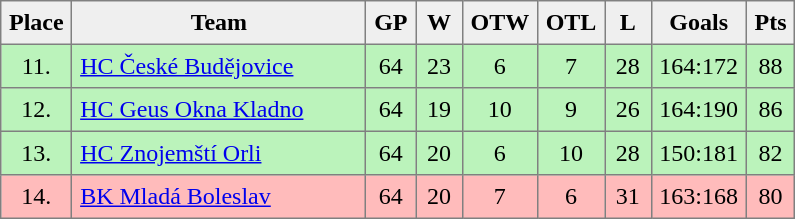<table style=border-collapse:collapse border=1 cellspacing=0 cellpadding=5>
<tr align=center bgcolor=#efefef>
<th width="20">Place</th>
<th width="185">Team</th>
<th width="20">GP</th>
<th width="20">W</th>
<th width="20">OTW</th>
<th width="20">OTL</th>
<th width="20">L</th>
<th width="40">Goals</th>
<th width="20">Pts</th>
</tr>
<tr style="text-align:center;background:#BBF3BB">
<td>11.</td>
<td align="left"><a href='#'>HC České Budějovice</a></td>
<td>64</td>
<td>23</td>
<td>6</td>
<td>7</td>
<td>28</td>
<td>164:172</td>
<td>88</td>
</tr>
<tr style="text-align:center;background:#BBF3BB">
<td>12.</td>
<td align="left"><a href='#'>HC Geus Okna Kladno</a></td>
<td>64</td>
<td>19</td>
<td>10</td>
<td>9</td>
<td>26</td>
<td>164:190</td>
<td>86</td>
</tr>
<tr style="text-align:center;background:#BBF3BB">
<td>13.</td>
<td align="left"><a href='#'>HC Znojemští Orli</a></td>
<td>64</td>
<td>20</td>
<td>6</td>
<td>10</td>
<td>28</td>
<td>150:181</td>
<td>82</td>
</tr>
<tr style="text-align:center;background:#FFBBBB">
<td>14.</td>
<td align="left"><a href='#'>BK Mladá Boleslav</a></td>
<td>64</td>
<td>20</td>
<td>7</td>
<td>6</td>
<td>31</td>
<td>163:168</td>
<td>80</td>
</tr>
</table>
